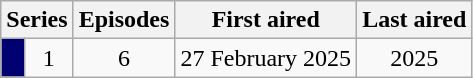<table class=wikitable style="text-align:center">
<tr>
<th colspan=2>Series</th>
<th>Episodes</th>
<th>First aired</th>
<th>Last aired</th>
</tr>
<tr>
<td bgcolor="000070"></td>
<td>1</td>
<td>6</td>
<td>27 February 2025</td>
<td>2025</td>
</tr>
</table>
